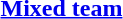<table>
<tr>
<th rowspan=2><a href='#'>Mixed team</a></th>
<td rowspan=2></td>
<td rowspan=2></td>
<td></td>
</tr>
<tr>
<td></td>
</tr>
</table>
